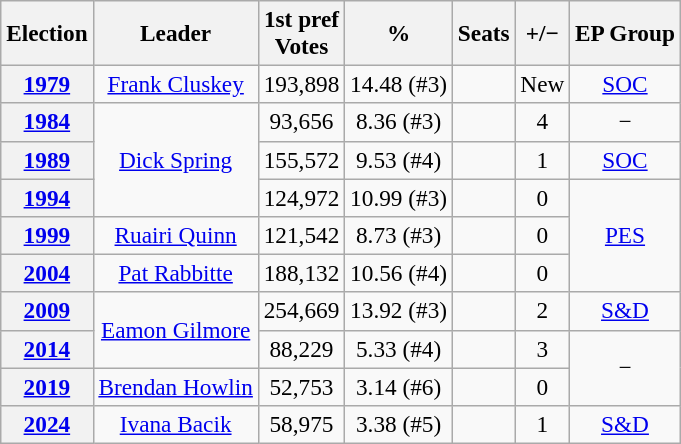<table class="wikitable" style="font-size:97%; text-align:center;">
<tr>
<th>Election</th>
<th>Leader</th>
<th>1st pref<br>Votes</th>
<th>%</th>
<th>Seats</th>
<th>+/−</th>
<th>EP Group</th>
</tr>
<tr>
<th><a href='#'>1979</a></th>
<td><a href='#'>Frank Cluskey</a></td>
<td>193,898</td>
<td>14.48 (#3)</td>
<td></td>
<td>New</td>
<td><a href='#'>SOC</a></td>
</tr>
<tr>
<th><a href='#'>1984</a></th>
<td rowspan="3"><a href='#'>Dick Spring</a></td>
<td>93,656</td>
<td>8.36 (#3)</td>
<td></td>
<td> 4</td>
<td>−</td>
</tr>
<tr>
<th><a href='#'>1989</a></th>
<td>155,572</td>
<td>9.53 (#4)</td>
<td></td>
<td> 1</td>
<td><a href='#'>SOC</a></td>
</tr>
<tr>
<th><a href='#'>1994</a></th>
<td>124,972</td>
<td>10.99 (#3)</td>
<td></td>
<td> 0</td>
<td rowspan="3"><a href='#'>PES</a></td>
</tr>
<tr>
<th><a href='#'>1999</a></th>
<td><a href='#'>Ruairi Quinn</a></td>
<td>121,542</td>
<td>8.73 (#3)</td>
<td></td>
<td> 0</td>
</tr>
<tr>
<th><a href='#'>2004</a></th>
<td><a href='#'>Pat Rabbitte</a></td>
<td>188,132</td>
<td>10.56 (#4)</td>
<td></td>
<td> 0</td>
</tr>
<tr>
<th><a href='#'>2009</a></th>
<td rowspan="2"><a href='#'>Eamon Gilmore</a></td>
<td>254,669</td>
<td>13.92 (#3)</td>
<td></td>
<td> 2</td>
<td><a href='#'>S&D</a></td>
</tr>
<tr>
<th><a href='#'>2014</a></th>
<td>88,229</td>
<td>5.33 (#4)</td>
<td></td>
<td> 3</td>
<td rowspan="2">−</td>
</tr>
<tr>
<th><a href='#'>2019</a></th>
<td><a href='#'>Brendan Howlin</a></td>
<td>52,753</td>
<td>3.14 (#6)</td>
<td></td>
<td> 0</td>
</tr>
<tr>
<th><a href='#'>2024</a></th>
<td><a href='#'>Ivana Bacik</a></td>
<td>58,975</td>
<td>3.38 (#5)</td>
<td></td>
<td> 1</td>
<td><a href='#'>S&D</a></td>
</tr>
</table>
